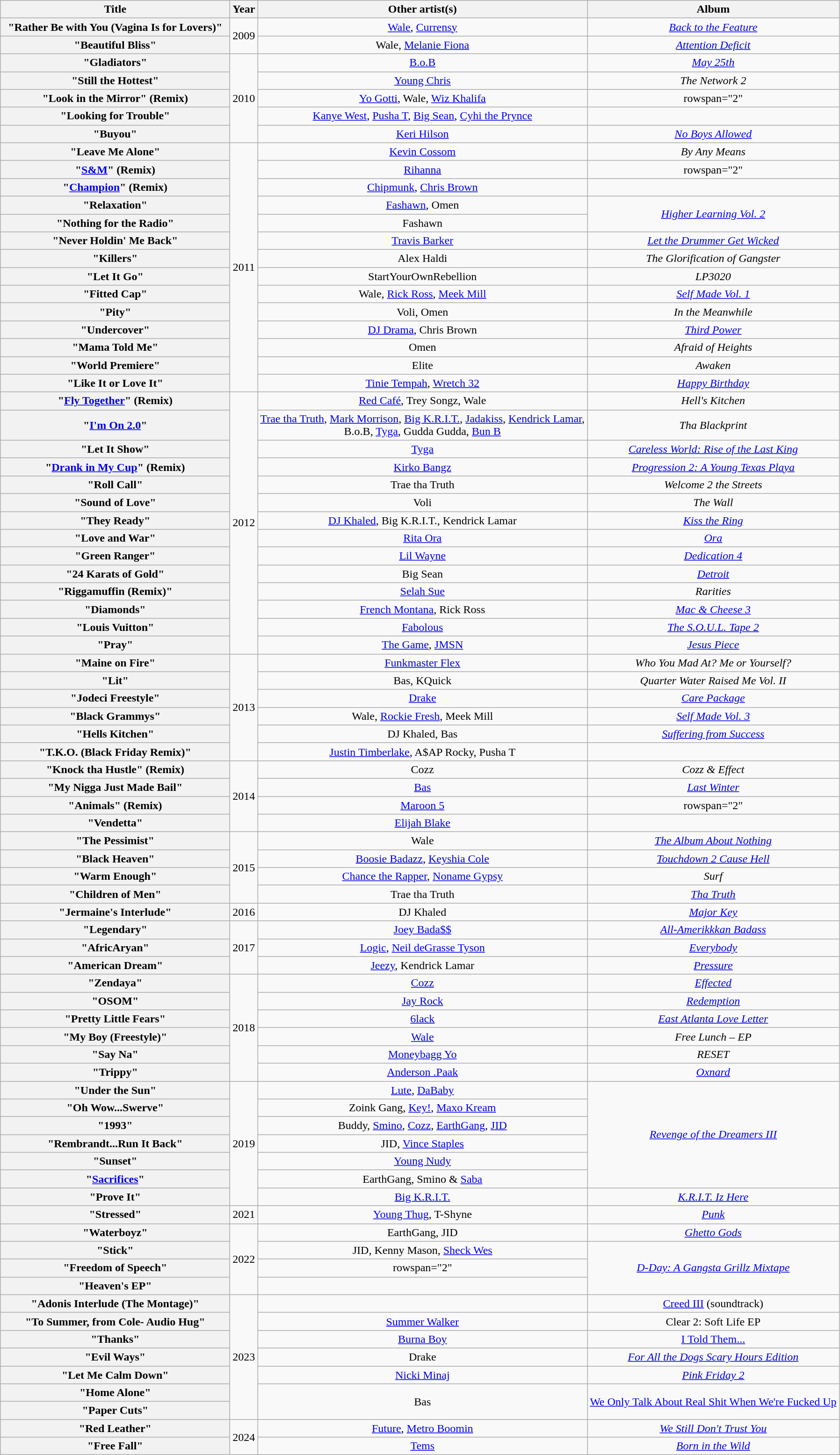<table class="wikitable plainrowheaders" style="text-align:center;">
<tr>
<th scope="col" style="width:20em;">Title</th>
<th scope="col">Year</th>
<th scope="col">Other artist(s)</th>
<th scope="col">Album</th>
</tr>
<tr>
<th scope="row">"Rather Be with You (Vagina Is for Lovers)"</th>
<td rowspan="2">2009</td>
<td><a href='#'>Wale</a>, <a href='#'>Currensy</a></td>
<td><em><a href='#'>Back to the Feature</a></em></td>
</tr>
<tr>
<th scope="row">"Beautiful Bliss"</th>
<td>Wale, <a href='#'>Melanie Fiona</a></td>
<td><em><a href='#'>Attention Deficit</a></em></td>
</tr>
<tr>
<th scope="row">"Gladiators"</th>
<td rowspan="5">2010</td>
<td><a href='#'>B.o.B</a></td>
<td><em><a href='#'>May 25th</a></em></td>
</tr>
<tr>
<th scope="row">"Still the Hottest"</th>
<td><a href='#'>Young Chris</a></td>
<td><em>The Network 2</em></td>
</tr>
<tr>
<th scope="row">"Look in the Mirror" (Remix)</th>
<td><a href='#'>Yo Gotti</a>, Wale, <a href='#'>Wiz Khalifa</a></td>
<td>rowspan="2" </td>
</tr>
<tr>
<th scope="row">"Looking for Trouble"</th>
<td><a href='#'>Kanye West</a>, <a href='#'>Pusha T</a>, <a href='#'>Big Sean</a>, <a href='#'>Cyhi the Prynce</a></td>
</tr>
<tr>
<th scope="row">"Buyou"</th>
<td><a href='#'>Keri Hilson</a></td>
<td><em><a href='#'>No Boys Allowed</a></em></td>
</tr>
<tr>
<th scope="row">"Leave Me Alone"</th>
<td rowspan="14">2011</td>
<td><a href='#'>Kevin Cossom</a></td>
<td><em>By Any Means</em></td>
</tr>
<tr>
<th scope="row">"<a href='#'>S&M</a>" (Remix)</th>
<td><a href='#'>Rihanna</a></td>
<td>rowspan="2" </td>
</tr>
<tr>
<th scope="row">"<a href='#'>Champion</a>" (Remix)</th>
<td><a href='#'>Chipmunk</a>, <a href='#'>Chris Brown</a></td>
</tr>
<tr>
<th scope="row">"Relaxation"</th>
<td><a href='#'>Fashawn</a>, Omen</td>
<td rowspan="2"><em><a href='#'>Higher Learning Vol. 2</a></em></td>
</tr>
<tr>
<th scope="row">"Nothing for the Radio"</th>
<td>Fashawn</td>
</tr>
<tr>
<th scope="row">"Never Holdin' Me Back"</th>
<td><a href='#'>Travis Barker</a></td>
<td><em><a href='#'>Let the Drummer Get Wicked</a></em></td>
</tr>
<tr>
<th scope="row">"Killers"</th>
<td>Alex Haldi</td>
<td><em>The Glorification of Gangster</em></td>
</tr>
<tr>
<th scope="row">"Let It Go"</th>
<td>StartYourOwnRebellion</td>
<td><em>LP3020</em></td>
</tr>
<tr>
<th scope="row">"Fitted Cap"</th>
<td>Wale, <a href='#'>Rick Ross</a>, <a href='#'>Meek Mill</a></td>
<td><em><a href='#'>Self Made Vol. 1</a></em></td>
</tr>
<tr>
<th scope="row">"Pity"</th>
<td>Voli, Omen</td>
<td><em>In the Meanwhile</em></td>
</tr>
<tr>
<th scope="row">"Undercover"</th>
<td><a href='#'>DJ Drama</a>, Chris Brown</td>
<td><em><a href='#'>Third Power</a></em></td>
</tr>
<tr>
<th scope="row">"Mama Told Me"</th>
<td>Omen</td>
<td><em>Afraid of Heights</em></td>
</tr>
<tr>
<th scope="row">"World Premiere"</th>
<td>Elite</td>
<td><em>Awaken</em></td>
</tr>
<tr>
<th scope="row">"Like It or Love It"</th>
<td><a href='#'>Tinie Tempah</a>, <a href='#'>Wretch 32</a></td>
<td><em><a href='#'>Happy Birthday</a></em></td>
</tr>
<tr>
<th scope="row">"<a href='#'>Fly Together</a>" (Remix)</th>
<td rowspan="14">2012</td>
<td><a href='#'>Red Café</a>, Trey Songz, Wale</td>
<td><em>Hell's Kitchen</em></td>
</tr>
<tr>
<th scope="row">"<a href='#'>I'm On 2.0</a>"</th>
<td><a href='#'>Trae tha Truth</a>, <a href='#'>Mark Morrison</a>, <a href='#'>Big K.R.I.T.</a>, <a href='#'>Jadakiss</a>, <a href='#'>Kendrick Lamar</a>, <br>B.o.B, <a href='#'>Tyga</a>, Gudda Gudda, <a href='#'>Bun B</a></td>
<td><em>Tha Blackprint</em></td>
</tr>
<tr>
<th scope="row">"Let It Show"</th>
<td><a href='#'>Tyga</a></td>
<td><em><a href='#'>Careless World: Rise of the Last King</a></em></td>
</tr>
<tr>
<th scope="row">"<a href='#'>Drank in My Cup</a>" (Remix)</th>
<td><a href='#'>Kirko Bangz</a></td>
<td><em><a href='#'>Progression 2: A Young Texas Playa</a></em></td>
</tr>
<tr>
<th scope="row">"Roll Call"</th>
<td>Trae tha Truth</td>
<td><em>Welcome 2 the Streets</em></td>
</tr>
<tr>
<th scope="row">"Sound of Love"</th>
<td>Voli</td>
<td><em>The Wall</em></td>
</tr>
<tr>
<th scope="row">"They Ready"</th>
<td><a href='#'>DJ Khaled</a>, Big K.R.I.T., Kendrick Lamar</td>
<td><em><a href='#'>Kiss the Ring</a></em></td>
</tr>
<tr>
<th scope="row">"Love and War"</th>
<td><a href='#'>Rita Ora</a></td>
<td><em><a href='#'>Ora</a></em></td>
</tr>
<tr>
<th scope="row">"Green Ranger"</th>
<td><a href='#'>Lil Wayne</a></td>
<td><em><a href='#'>Dedication 4</a></em></td>
</tr>
<tr>
<th scope="row">"24 Karats of Gold"</th>
<td>Big Sean</td>
<td><em><a href='#'>Detroit</a></em></td>
</tr>
<tr>
<th scope="row">"Riggamuffin (Remix)"</th>
<td><a href='#'>Selah Sue</a></td>
<td><em>Rarities</em></td>
</tr>
<tr>
<th scope="row">"Diamonds"</th>
<td><a href='#'>French Montana</a>, Rick Ross</td>
<td><em><a href='#'>Mac & Cheese 3</a></em></td>
</tr>
<tr>
<th scope="row">"Louis Vuitton"</th>
<td><a href='#'>Fabolous</a></td>
<td><em><a href='#'>The S.O.U.L. Tape 2</a></em></td>
</tr>
<tr>
<th scope="row">"Pray"</th>
<td><a href='#'>The Game</a>, <a href='#'>JMSN</a></td>
<td><em><a href='#'>Jesus Piece</a></em></td>
</tr>
<tr>
<th scope="row">"Maine on Fire"</th>
<td rowspan="6">2013</td>
<td><a href='#'>Funkmaster Flex</a></td>
<td><em>Who You Mad At? Me or Yourself?</em></td>
</tr>
<tr>
<th scope="row">"Lit"</th>
<td>Bas, KQuick</td>
<td><em>Quarter Water Raised Me Vol. II</em></td>
</tr>
<tr>
<th scope="row">"Jodeci Freestyle"</th>
<td><a href='#'>Drake</a></td>
<td><em><a href='#'>Care Package</a></em></td>
</tr>
<tr>
<th scope="row">"Black Grammys"</th>
<td>Wale, <a href='#'>Rockie Fresh</a>, Meek Mill</td>
<td><em><a href='#'>Self Made Vol. 3</a></em></td>
</tr>
<tr>
<th scope="row">"Hells Kitchen"</th>
<td>DJ Khaled, Bas</td>
<td><em><a href='#'>Suffering from Success</a></em></td>
</tr>
<tr>
<th>"T.K.O. (Black Friday Remix)"</th>
<td><a href='#'>Justin Timberlake</a>, A$AP Rocky, Pusha T</td>
<td></td>
</tr>
<tr>
<th scope="row">"Knock tha Hustle" (Remix)</th>
<td rowspan="4">2014</td>
<td>Cozz</td>
<td><em>Cozz & Effect</em></td>
</tr>
<tr>
<th scope="row">"My Nigga Just Made Bail"</th>
<td><a href='#'>Bas</a></td>
<td><em><a href='#'>Last Winter</a></em></td>
</tr>
<tr>
<th scope="row">"Animals" (Remix)</th>
<td><a href='#'>Maroon 5</a></td>
<td>rowspan="2" </td>
</tr>
<tr>
<th scope="row">"Vendetta"</th>
<td><a href='#'>Elijah Blake</a></td>
</tr>
<tr>
<th scope="row">"The Pessimist"</th>
<td rowspan="4">2015</td>
<td>Wale</td>
<td><em><a href='#'>The Album About Nothing</a></em></td>
</tr>
<tr>
<th scope="row">"Black Heaven"</th>
<td><a href='#'>Boosie Badazz</a>, <a href='#'>Keyshia Cole</a></td>
<td><em><a href='#'>Touchdown 2 Cause Hell</a></em></td>
</tr>
<tr>
<th scope="row">"Warm Enough"</th>
<td><a href='#'>Chance the Rapper</a>, <a href='#'>Noname Gypsy</a></td>
<td><em>Surf</em></td>
</tr>
<tr>
<th scope="row">"Children of Men"</th>
<td>Trae tha Truth</td>
<td><em><a href='#'>Tha Truth</a></em></td>
</tr>
<tr>
<th scope="row">"Jermaine's Interlude"</th>
<td rowspan="1">2016</td>
<td>DJ Khaled</td>
<td><em><a href='#'>Major Key</a></em></td>
</tr>
<tr>
<th scope="row">"Legendary"</th>
<td rowspan="3">2017</td>
<td><a href='#'>Joey Bada$$</a></td>
<td><em><a href='#'>All-Amerikkkan Badass</a></em></td>
</tr>
<tr>
<th scope="row">"AfricAryan"</th>
<td><a href='#'>Logic</a>, <a href='#'>Neil deGrasse Tyson</a></td>
<td><em><a href='#'>Everybody</a></em></td>
</tr>
<tr>
<th scope="row">"American Dream"</th>
<td><a href='#'>Jeezy</a>, Kendrick Lamar</td>
<td><em><a href='#'>Pressure</a></em></td>
</tr>
<tr>
<th scope="row">"Zendaya"</th>
<td rowspan="6">2018</td>
<td><a href='#'>Cozz</a></td>
<td><em><a href='#'>Effected</a></em></td>
</tr>
<tr>
<th scope="row">"OSOM"</th>
<td><a href='#'>Jay Rock</a></td>
<td><em><a href='#'>Redemption</a></em></td>
</tr>
<tr>
<th scope="row">"Pretty Little Fears"</th>
<td><a href='#'>6lack</a></td>
<td><em><a href='#'>East Atlanta Love Letter</a></em></td>
</tr>
<tr>
<th scope="row">"My Boy (Freestyle)"</th>
<td><a href='#'>Wale</a></td>
<td><em>Free Lunch – EP</em></td>
</tr>
<tr>
<th scope="row">"Say Na"</th>
<td><a href='#'>Moneybagg Yo</a></td>
<td><em>RESET</em></td>
</tr>
<tr>
<th scope="row">"Trippy"</th>
<td><a href='#'>Anderson .Paak</a></td>
<td><em><a href='#'>Oxnard</a></em></td>
</tr>
<tr>
<th scope="row">"Under the Sun"</th>
<td rowspan="7">2019</td>
<td><a href='#'>Lute</a>, <a href='#'>DaBaby</a></td>
<td rowspan="6"><em><a href='#'>Revenge of the Dreamers III</a></em></td>
</tr>
<tr>
<th scope="row">"Oh Wow...Swerve"</th>
<td>Zoink Gang, <a href='#'>Key!</a>, <a href='#'>Maxo Kream</a></td>
</tr>
<tr>
<th scope="row">"1993"</th>
<td>Buddy, <a href='#'>Smino</a>, <a href='#'>Cozz</a>, <a href='#'>EarthGang</a>, <a href='#'>JID</a></td>
</tr>
<tr>
<th scope="row">"Rembrandt...Run It Back"</th>
<td>JID, <a href='#'>Vince Staples</a></td>
</tr>
<tr>
<th scope="row">"Sunset"</th>
<td><a href='#'>Young Nudy</a></td>
</tr>
<tr>
<th scope="row">"<a href='#'>Sacrifices</a>"</th>
<td>EarthGang, Smino & <a href='#'>Saba</a></td>
</tr>
<tr>
<th scope="row">"Prove It"</th>
<td><a href='#'>Big K.R.I.T.</a></td>
<td><em><a href='#'>K.R.I.T. Iz Here</a></em></td>
</tr>
<tr>
<th scope="row">"Stressed"</th>
<td>2021</td>
<td><a href='#'>Young Thug</a>, T-Shyne</td>
<td><em><a href='#'>Punk</a></em></td>
</tr>
<tr>
<th scope=row>"Waterboyz"</th>
<td rowspan="4">2022</td>
<td>EarthGang, JID</td>
<td><em><a href='#'>Ghetto Gods</a></em></td>
</tr>
<tr>
<th scope=row>"Stick"</th>
<td>JID, Kenny Mason, <a href='#'>Sheck Wes</a></td>
<td rowspan="3"><em><a href='#'>D-Day: A Gangsta Grillz Mixtape</a></em></td>
</tr>
<tr>
<th scope=row>"Freedom of Speech"</th>
<td>rowspan="2" </td>
</tr>
<tr>
<th scope=row>"Heaven's EP"</th>
</tr>
<tr>
<th>"Adonis Interlude (The Montage)"</th>
<td rowspan="7">2023</td>
<td></td>
<td><a href='#'>Creed III</a> (soundtrack)</td>
</tr>
<tr>
<th>"To Summer, from Cole- Audio Hug"</th>
<td><a href='#'>Summer Walker</a></td>
<td>Clear 2: Soft Life EP</td>
</tr>
<tr>
<th>"Thanks"</th>
<td><a href='#'>Burna Boy</a></td>
<td><a href='#'>I Told Them...</a></td>
</tr>
<tr>
<th scope="row">"Evil Ways"</th>
<td>Drake</td>
<td><em><a href='#'>For All the Dogs Scary Hours Edition</a></em></td>
</tr>
<tr>
<th scope="row">"Let Me Calm Down"</th>
<td><a href='#'>Nicki Minaj</a></td>
<td><em><a href='#'>Pink Friday 2</a></em></td>
</tr>
<tr>
<th>"Home Alone"</th>
<td rowspan="2">Bas</td>
<td rowspan="2"><a href='#'>We Only Talk About Real Shit When We're Fucked Up</a></td>
</tr>
<tr>
<th>"Paper Cuts"</th>
</tr>
<tr>
<th scope="row">"Red Leather"</th>
<td rowspan="2">2024</td>
<td><a href='#'>Future</a>, <a href='#'>Metro Boomin</a></td>
<td><em><a href='#'>We Still Don't Trust You</a></em></td>
</tr>
<tr>
<th>"Free Fall"</th>
<td><a href='#'>Tems</a></td>
<td><em><a href='#'>Born in the Wild</a></em></td>
</tr>
</table>
